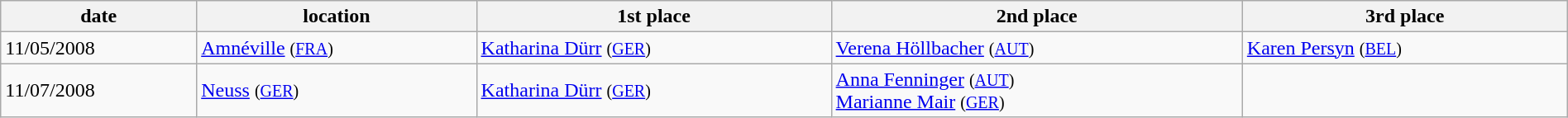<table class="wikitable" width=100%>
<tr class="backgroundcolor5">
<th>date</th>
<th>location</th>
<th>1st place</th>
<th>2nd place</th>
<th>3rd place</th>
</tr>
<tr>
<td>11/05/2008</td>
<td><a href='#'>Amnéville</a> <small>(<a href='#'>FRA</a>)</small></td>
<td> <a href='#'>Katharina Dürr</a> <small>(<a href='#'>GER</a>)</small></td>
<td> <a href='#'>Verena Höllbacher</a> <small>(<a href='#'>AUT</a>)</small></td>
<td> <a href='#'>Karen Persyn</a> <small>(<a href='#'>BEL</a>)</small></td>
</tr>
<tr>
<td>11/07/2008</td>
<td><a href='#'>Neuss</a> <small>(<a href='#'>GER</a>)</small></td>
<td> <a href='#'>Katharina Dürr</a> <small>(<a href='#'>GER</a>)</small></td>
<td> <a href='#'>Anna Fenninger</a> <small>(<a href='#'>AUT</a>)</small><br> <a href='#'>Marianne Mair</a> <small>(<a href='#'>GER</a>)</small></td>
<td></td>
</tr>
</table>
